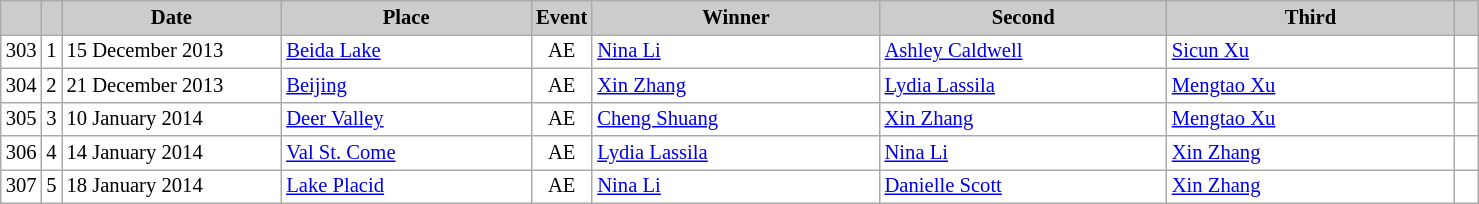<table class="wikitable plainrowheaders" style="background:#fff; font-size:86%; line-height:16px; border:grey solid 1px; border-collapse:collapse;">
<tr style="background:#ccc; text-align:center;">
<th scope="col" style="background:#ccc; width=20 px;"></th>
<th scope="col" style="background:#ccc; width=30 px;"></th>
<th scope="col" style="background:#ccc; width:140px;">Date</th>
<th scope="col" style="background:#ccc; width:160px;">Place</th>
<th scope="col" style="background:#ccc; width:15px;">Event</th>
<th scope="col" style="background:#ccc; width:185px;">Winner</th>
<th scope="col" style="background:#ccc; width:185px;">Second</th>
<th scope="col" style="background:#ccc; width:185px;">Third</th>
<th scope="col" style="background:#ccc; width:10px;"></th>
</tr>
<tr>
<td align=center>303</td>
<td align=center>1</td>
<td>15 December 2013</td>
<td> <a href='#'>Beida Lake</a></td>
<td align=center>AE</td>
<td> <a href='#'>Nina Li</a></td>
<td> <a href='#'>Ashley Caldwell</a></td>
<td> <a href='#'>Sicun Xu</a></td>
<td></td>
</tr>
<tr>
<td align=center>304</td>
<td align=center>2</td>
<td>21 December 2013</td>
<td> <a href='#'>Beijing</a></td>
<td align=center>AE</td>
<td> <a href='#'>Xin Zhang</a></td>
<td> <a href='#'>Lydia Lassila</a></td>
<td> <a href='#'>Mengtao Xu</a></td>
<td></td>
</tr>
<tr>
<td align=center>305</td>
<td align=center>3</td>
<td>10 January 2014</td>
<td> <a href='#'>Deer Valley</a></td>
<td align=center>AE</td>
<td> <a href='#'>Cheng Shuang</a></td>
<td> <a href='#'>Xin Zhang</a></td>
<td> <a href='#'>Mengtao Xu</a></td>
<td></td>
</tr>
<tr>
<td align=center>306</td>
<td align=center>4</td>
<td>14 January 2014</td>
<td> <a href='#'>Val St. Come</a></td>
<td align=center>AE</td>
<td> <a href='#'>Lydia Lassila</a></td>
<td> <a href='#'>Nina Li</a></td>
<td> <a href='#'>Xin Zhang</a></td>
<td></td>
</tr>
<tr>
<td align=center>307</td>
<td align=center>5</td>
<td>18 January 2014</td>
<td> <a href='#'>Lake Placid</a></td>
<td align=center>AE</td>
<td> <a href='#'>Nina Li</a></td>
<td> <a href='#'>Danielle Scott</a></td>
<td> <a href='#'>Xin Zhang</a></td>
<td></td>
</tr>
</table>
